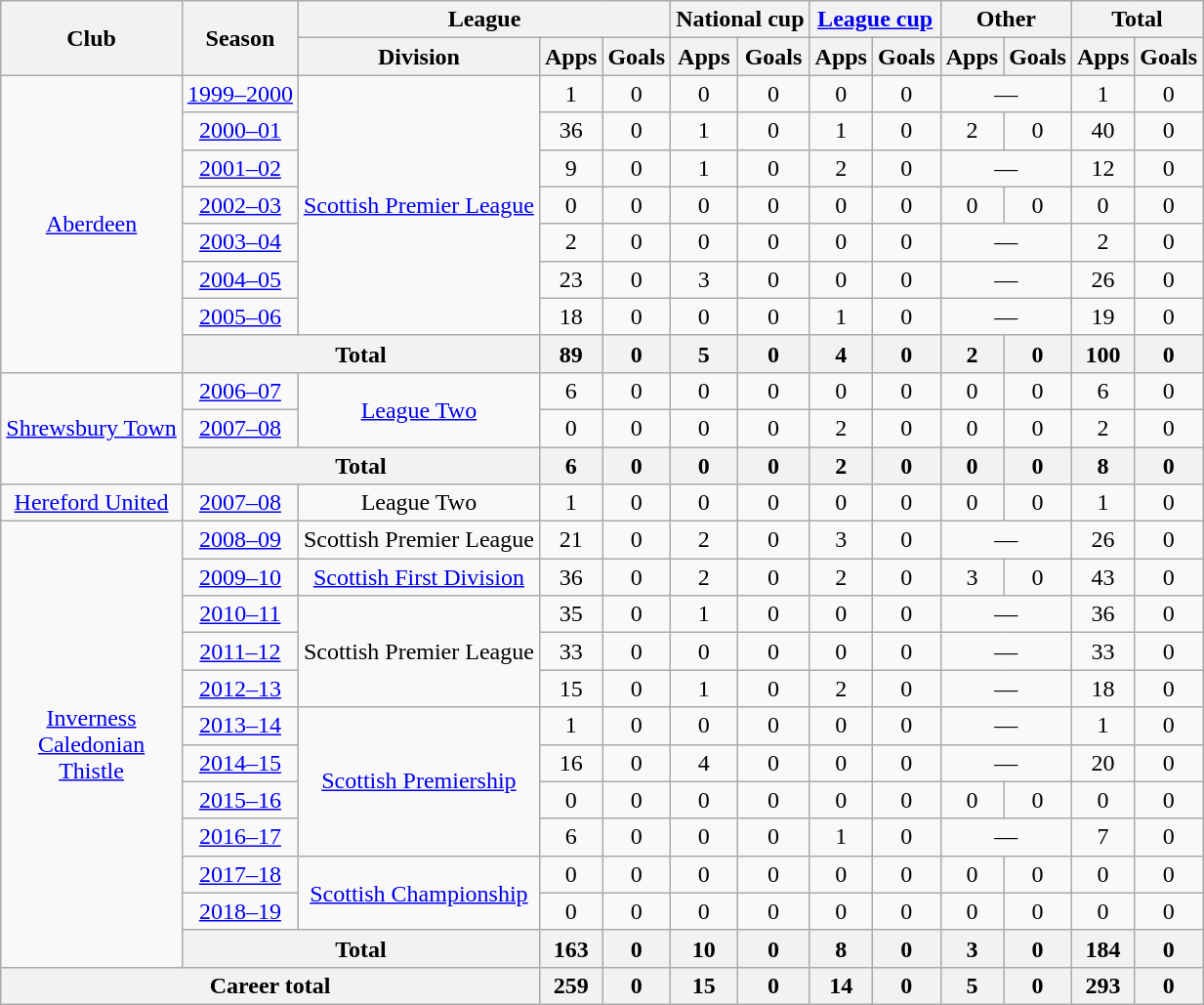<table class="wikitable" style="text-align:center">
<tr>
<th rowspan="2">Club</th>
<th rowspan="2">Season</th>
<th colspan="3">League</th>
<th colspan="2">National cup</th>
<th colspan="2"><a href='#'>League cup</a></th>
<th colspan="2">Other</th>
<th colspan="2">Total</th>
</tr>
<tr>
<th>Division</th>
<th>Apps</th>
<th>Goals</th>
<th>Apps</th>
<th>Goals</th>
<th>Apps</th>
<th>Goals</th>
<th>Apps</th>
<th>Goals</th>
<th>Apps</th>
<th>Goals</th>
</tr>
<tr>
<td rowspan="8"><a href='#'>Aberdeen</a></td>
<td><a href='#'>1999–2000</a></td>
<td rowspan="7"><a href='#'>Scottish Premier League</a></td>
<td>1</td>
<td>0</td>
<td>0</td>
<td>0</td>
<td>0</td>
<td>0</td>
<td colspan="2">—</td>
<td>1</td>
<td>0</td>
</tr>
<tr>
<td><a href='#'>2000–01</a></td>
<td>36</td>
<td>0</td>
<td>1</td>
<td>0</td>
<td>1</td>
<td>0</td>
<td>2</td>
<td>0</td>
<td>40</td>
<td>0</td>
</tr>
<tr>
<td><a href='#'>2001–02</a></td>
<td>9</td>
<td>0</td>
<td>1</td>
<td>0</td>
<td>2</td>
<td>0</td>
<td colspan="2">—</td>
<td>12</td>
<td>0</td>
</tr>
<tr>
<td><a href='#'>2002–03</a></td>
<td>0</td>
<td>0</td>
<td>0</td>
<td>0</td>
<td>0</td>
<td>0</td>
<td>0</td>
<td>0</td>
<td>0</td>
<td>0</td>
</tr>
<tr>
<td><a href='#'>2003–04</a></td>
<td>2</td>
<td>0</td>
<td>0</td>
<td>0</td>
<td>0</td>
<td>0</td>
<td colspan="2">—</td>
<td>2</td>
<td>0</td>
</tr>
<tr>
<td><a href='#'>2004–05</a></td>
<td>23</td>
<td>0</td>
<td>3</td>
<td>0</td>
<td>0</td>
<td>0</td>
<td colspan="2">—</td>
<td>26</td>
<td>0</td>
</tr>
<tr>
<td><a href='#'>2005–06</a></td>
<td>18</td>
<td>0</td>
<td>0</td>
<td>0</td>
<td>1</td>
<td>0</td>
<td colspan="2">—</td>
<td>19</td>
<td>0</td>
</tr>
<tr>
<th colspan="2">Total</th>
<th>89</th>
<th>0</th>
<th>5</th>
<th>0</th>
<th>4</th>
<th>0</th>
<th>2</th>
<th>0</th>
<th>100</th>
<th>0</th>
</tr>
<tr>
<td rowspan="3"><a href='#'>Shrewsbury Town</a></td>
<td><a href='#'>2006–07</a></td>
<td rowspan="2"><a href='#'>League Two</a></td>
<td>6</td>
<td>0</td>
<td>0</td>
<td>0</td>
<td>0</td>
<td>0</td>
<td>0</td>
<td>0</td>
<td>6</td>
<td>0</td>
</tr>
<tr>
<td><a href='#'>2007–08</a></td>
<td>0</td>
<td>0</td>
<td>0</td>
<td>0</td>
<td>2</td>
<td>0</td>
<td>0</td>
<td>0</td>
<td>2</td>
<td>0</td>
</tr>
<tr>
<th colspan="2">Total</th>
<th>6</th>
<th>0</th>
<th>0</th>
<th>0</th>
<th>2</th>
<th>0</th>
<th>0</th>
<th>0</th>
<th>8</th>
<th>0</th>
</tr>
<tr>
<td><a href='#'>Hereford United</a></td>
<td><a href='#'>2007–08</a></td>
<td>League Two</td>
<td>1</td>
<td>0</td>
<td>0</td>
<td>0</td>
<td>0</td>
<td>0</td>
<td>0</td>
<td>0</td>
<td>1</td>
<td>0</td>
</tr>
<tr>
<td rowspan="12"><a href='#'>Inverness<br>Caledonian<br>Thistle</a></td>
<td><a href='#'>2008–09</a></td>
<td>Scottish Premier League</td>
<td>21</td>
<td>0</td>
<td>2</td>
<td>0</td>
<td>3</td>
<td>0</td>
<td colspan="2">—</td>
<td>26</td>
<td>0</td>
</tr>
<tr>
<td><a href='#'>2009–10</a></td>
<td><a href='#'>Scottish First Division</a></td>
<td>36</td>
<td>0</td>
<td>2</td>
<td>0</td>
<td>2</td>
<td>0</td>
<td>3</td>
<td>0</td>
<td>43</td>
<td>0</td>
</tr>
<tr>
<td><a href='#'>2010–11</a></td>
<td rowspan="3">Scottish Premier League</td>
<td>35</td>
<td>0</td>
<td>1</td>
<td>0</td>
<td>0</td>
<td>0</td>
<td colspan="2">—</td>
<td>36</td>
<td>0</td>
</tr>
<tr>
<td><a href='#'>2011–12</a></td>
<td>33</td>
<td>0</td>
<td>0</td>
<td>0</td>
<td>0</td>
<td>0</td>
<td colspan="2">—</td>
<td>33</td>
<td>0</td>
</tr>
<tr>
<td><a href='#'>2012–13</a></td>
<td>15</td>
<td>0</td>
<td>1</td>
<td>0</td>
<td>2</td>
<td>0</td>
<td colspan="2">—</td>
<td>18</td>
<td>0</td>
</tr>
<tr>
<td><a href='#'>2013–14</a></td>
<td rowspan="4"><a href='#'>Scottish Premiership</a></td>
<td>1</td>
<td>0</td>
<td>0</td>
<td>0</td>
<td>0</td>
<td>0</td>
<td colspan="2">—</td>
<td>1</td>
<td>0</td>
</tr>
<tr>
<td><a href='#'>2014–15</a></td>
<td>16</td>
<td>0</td>
<td>4</td>
<td>0</td>
<td>0</td>
<td>0</td>
<td colspan="2">—</td>
<td>20</td>
<td>0</td>
</tr>
<tr>
<td><a href='#'>2015–16</a></td>
<td>0</td>
<td>0</td>
<td>0</td>
<td>0</td>
<td>0</td>
<td>0</td>
<td>0</td>
<td>0</td>
<td>0</td>
<td>0</td>
</tr>
<tr>
<td><a href='#'>2016–17</a></td>
<td>6</td>
<td>0</td>
<td>0</td>
<td>0</td>
<td>1</td>
<td>0</td>
<td colspan="2">—</td>
<td>7</td>
<td>0</td>
</tr>
<tr>
<td><a href='#'>2017–18</a></td>
<td rowspan="2"><a href='#'>Scottish Championship</a></td>
<td>0</td>
<td>0</td>
<td>0</td>
<td>0</td>
<td>0</td>
<td>0</td>
<td>0</td>
<td>0</td>
<td>0</td>
<td>0</td>
</tr>
<tr>
<td><a href='#'>2018–19</a></td>
<td>0</td>
<td>0</td>
<td>0</td>
<td>0</td>
<td>0</td>
<td>0</td>
<td>0</td>
<td>0</td>
<td>0</td>
<td>0</td>
</tr>
<tr>
<th colspan="2">Total</th>
<th>163</th>
<th>0</th>
<th>10</th>
<th>0</th>
<th>8</th>
<th>0</th>
<th>3</th>
<th>0</th>
<th>184</th>
<th>0</th>
</tr>
<tr>
<th colspan="3">Career total</th>
<th>259</th>
<th>0</th>
<th>15</th>
<th>0</th>
<th>14</th>
<th>0</th>
<th>5</th>
<th>0</th>
<th>293</th>
<th>0</th>
</tr>
</table>
